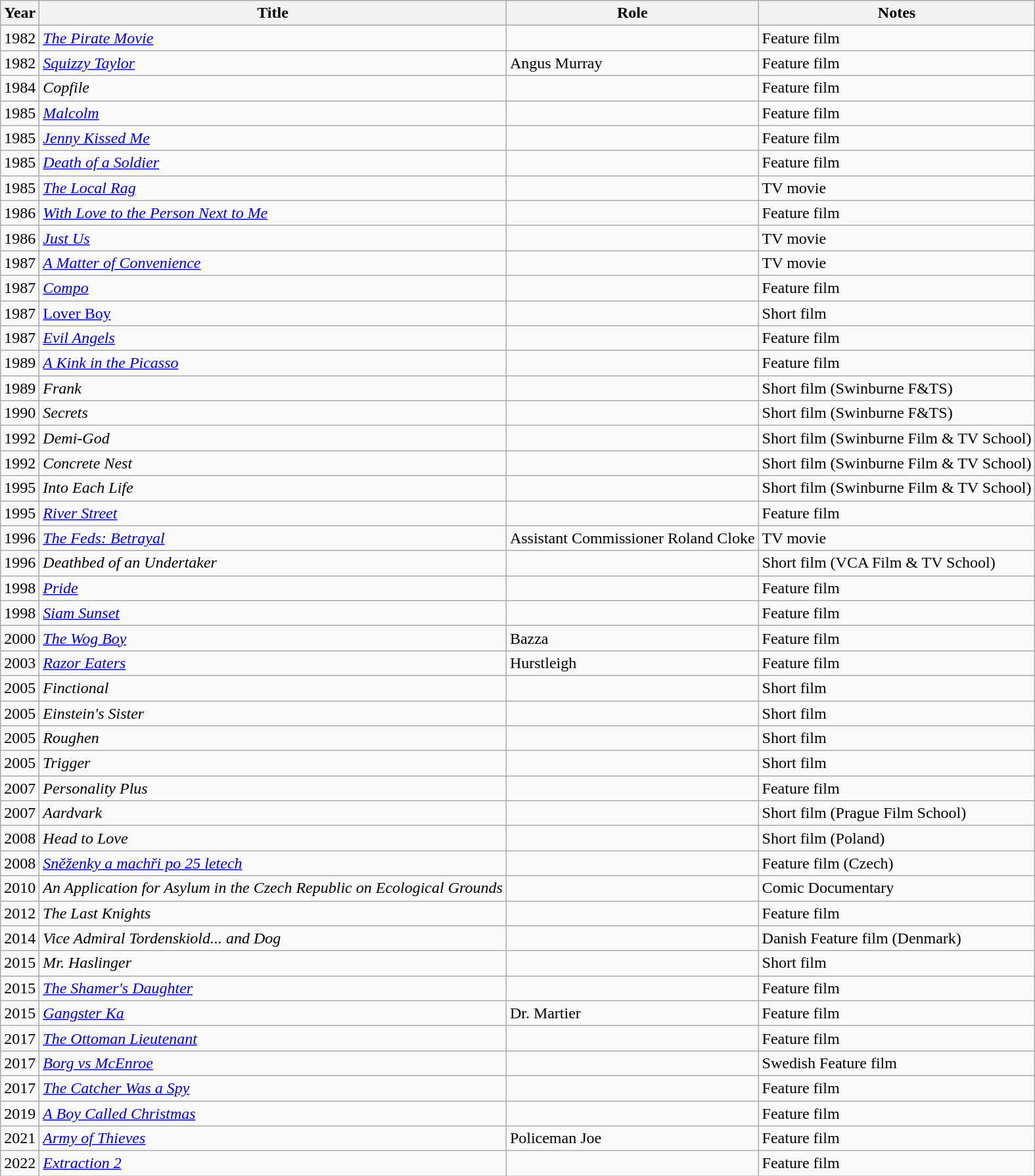<table class="wikitable">
<tr>
<th>Year</th>
<th>Title</th>
<th>Role</th>
<th>Notes</th>
</tr>
<tr>
<td>1982</td>
<td><em><a href='#'>The Pirate Movie</a></em></td>
<td></td>
<td>Feature film</td>
</tr>
<tr>
<td>1982</td>
<td><em><a href='#'>Squizzy Taylor</a></em></td>
<td>Angus Murray</td>
<td>Feature film</td>
</tr>
<tr>
<td>1984</td>
<td><em>Copfile</em></td>
<td></td>
<td>Feature film</td>
</tr>
<tr>
<td>1985</td>
<td><em><a href='#'>Malcolm</a></em></td>
<td></td>
<td>Feature film</td>
</tr>
<tr>
<td>1985</td>
<td><em><a href='#'>Jenny Kissed Me</a></em></td>
<td></td>
<td>Feature film</td>
</tr>
<tr>
<td>1985</td>
<td><em><a href='#'>Death of a Soldier</a></em></td>
<td></td>
<td>Feature film</td>
</tr>
<tr>
<td>1985</td>
<td><em><a href='#'>The Local Rag</a></em></td>
<td></td>
<td>TV movie</td>
</tr>
<tr>
<td>1986</td>
<td><em><a href='#'>With Love to the Person Next to Me</a></em></td>
<td></td>
<td>Feature film</td>
</tr>
<tr>
<td>1986</td>
<td><em><a href='#'>Just Us</a></em></td>
<td></td>
<td>TV movie</td>
</tr>
<tr>
<td>1987</td>
<td><em><a href='#'>A Matter of Convenience</a></em></td>
<td></td>
<td>TV movie</td>
</tr>
<tr>
<td>1987</td>
<td><em><a href='#'>Compo</a></em></td>
<td></td>
<td>Feature film</td>
</tr>
<tr>
<td>1987</td>
<td><a href='#'>Lover Boy</a></td>
<td></td>
<td>Short film</td>
</tr>
<tr>
<td>1987</td>
<td><em><a href='#'>Evil Angels</a></em></td>
<td></td>
<td>Feature film</td>
</tr>
<tr>
<td>1989</td>
<td><em><a href='#'>A Kink in the Picasso</a></em></td>
<td></td>
<td>Feature film</td>
</tr>
<tr>
<td>1989</td>
<td><em>Frank</em></td>
<td></td>
<td>Short film (Swinburne F&TS)</td>
</tr>
<tr>
<td>1990</td>
<td><em>Secrets</em></td>
<td></td>
<td>Short film (Swinburne F&TS)</td>
</tr>
<tr>
<td>1992</td>
<td><em>Demi-God</em></td>
<td></td>
<td>Short film (Swinburne Film & TV School)</td>
</tr>
<tr>
<td>1992</td>
<td><em>Concrete Nest</em></td>
<td></td>
<td>Short film (Swinburne Film & TV School)</td>
</tr>
<tr>
<td>1995</td>
<td><em>Into Each Life</em></td>
<td></td>
<td>Short film (Swinburne Film & TV School)</td>
</tr>
<tr>
<td>1995</td>
<td><em><a href='#'>River Street</a></em></td>
<td></td>
<td>Feature film</td>
</tr>
<tr>
<td>1996</td>
<td><em><a href='#'>The Feds: Betrayal</a></em></td>
<td>Assistant Commissioner Roland Cloke</td>
<td>TV movie</td>
</tr>
<tr>
<td>1996</td>
<td><em>Deathbed of an Undertaker</em></td>
<td></td>
<td>Short film (VCA Film & TV School)</td>
</tr>
<tr>
<td>1998</td>
<td><em><a href='#'>Pride</a></em></td>
<td></td>
<td>Feature film</td>
</tr>
<tr>
<td>1998</td>
<td><em><a href='#'>Siam Sunset</a></em></td>
<td></td>
<td>Feature film</td>
</tr>
<tr>
<td>2000</td>
<td><em><a href='#'>The Wog Boy</a></em></td>
<td>Bazza</td>
<td>Feature film</td>
</tr>
<tr>
<td>2003</td>
<td><em><a href='#'>Razor Eaters</a></em></td>
<td>Hurstleigh</td>
<td>Feature film</td>
</tr>
<tr>
<td>2005</td>
<td><em>Finctional</em></td>
<td></td>
<td>Short film</td>
</tr>
<tr>
<td>2005</td>
<td><em>Einstein's Sister</em></td>
<td></td>
<td>Short film</td>
</tr>
<tr>
<td>2005</td>
<td><em>Roughen</em></td>
<td></td>
<td>Short film</td>
</tr>
<tr>
<td>2005</td>
<td><em>Trigger</em></td>
<td></td>
<td>Short film</td>
</tr>
<tr>
<td>2007</td>
<td><em>Personality Plus</em></td>
<td></td>
<td>Feature film</td>
</tr>
<tr>
<td>2007</td>
<td><em>Aardvark</em></td>
<td></td>
<td>Short film (Prague Film School)</td>
</tr>
<tr>
<td>2008</td>
<td><em>Head to Love</em></td>
<td></td>
<td>Short film (Poland)</td>
</tr>
<tr>
<td>2008</td>
<td><em><a href='#'>Sněženky a machři po 25 letech</a></em></td>
<td></td>
<td>Feature film (Czech)</td>
</tr>
<tr>
<td>2010</td>
<td><em>An Application for Asylum in the Czech Republic on Ecological Grounds</em></td>
<td></td>
<td>Comic Documentary</td>
</tr>
<tr>
<td>2012</td>
<td><em>The Last Knights</em></td>
<td></td>
<td>Feature film</td>
</tr>
<tr>
<td>2014</td>
<td><em>Vice Admiral Tordenskiold... and Dog</em></td>
<td></td>
<td>Danish Feature film (Denmark)</td>
</tr>
<tr>
<td>2015</td>
<td><em>Mr. Haslinger</em></td>
<td></td>
<td>Short film</td>
</tr>
<tr>
<td>2015</td>
<td><em><a href='#'>The Shamer's Daughter</a></em></td>
<td></td>
<td>Feature film</td>
</tr>
<tr>
<td>2015</td>
<td><em><a href='#'>Gangster Ka</a></em></td>
<td>Dr. Martier</td>
<td>Feature film</td>
</tr>
<tr>
<td>2017</td>
<td><em><a href='#'>The Ottoman Lieutenant</a></em></td>
<td></td>
<td>Feature film</td>
</tr>
<tr>
<td>2017</td>
<td><em><a href='#'>Borg vs McEnroe</a></em></td>
<td></td>
<td>Swedish Feature film</td>
</tr>
<tr>
<td>2017</td>
<td><em><a href='#'>The Catcher Was a Spy</a></em></td>
<td></td>
<td>Feature film</td>
</tr>
<tr>
<td>2019</td>
<td><em><a href='#'>A Boy Called Christmas</a></em></td>
<td></td>
<td>Feature film</td>
</tr>
<tr>
<td>2021</td>
<td><em><a href='#'>Army of Thieves</a></em></td>
<td>Policeman Joe</td>
<td>Feature film</td>
</tr>
<tr>
<td>2022</td>
<td><em><a href='#'>Extraction 2</a></em></td>
<td></td>
<td>Feature film</td>
</tr>
</table>
